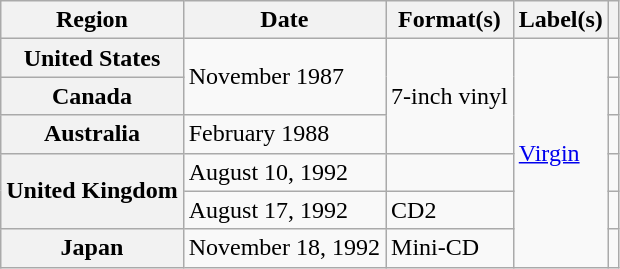<table class="wikitable plainrowheaders">
<tr>
<th scope="col">Region</th>
<th scope="col">Date</th>
<th scope="col">Format(s)</th>
<th scope="col">Label(s)</th>
<th scope="col"></th>
</tr>
<tr>
<th scope="row">United States</th>
<td rowspan="2">November 1987</td>
<td rowspan="3">7-inch vinyl</td>
<td rowspan="6"><a href='#'>Virgin</a></td>
<td></td>
</tr>
<tr>
<th scope="row">Canada</th>
<td></td>
</tr>
<tr>
<th scope="row">Australia</th>
<td>February 1988</td>
<td></td>
</tr>
<tr>
<th scope="row" rowspan="2">United Kingdom</th>
<td>August 10, 1992</td>
<td></td>
<td></td>
</tr>
<tr>
<td>August 17, 1992</td>
<td>CD2</td>
<td></td>
</tr>
<tr>
<th scope="row">Japan</th>
<td>November 18, 1992</td>
<td>Mini-CD</td>
<td></td>
</tr>
</table>
